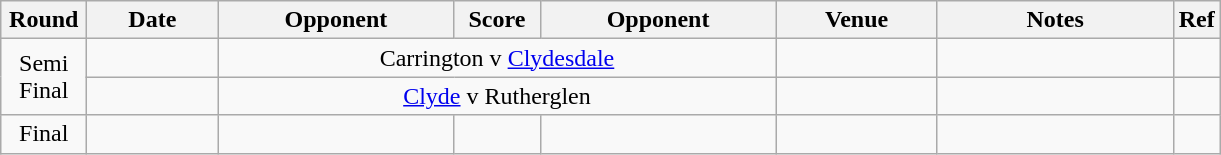<table class="wikitable sortable" style="text-align: center;">
<tr>
<th width="50">Round</th>
<th width="80">Date</th>
<th width="150">Opponent</th>
<th width="50">Score</th>
<th width="150">Opponent</th>
<th width="100">Venue</th>
<th width="150">Notes</th>
<th>Ref</th>
</tr>
<tr>
<td rowspan = "2">Semi Final</td>
<td></td>
<td colspan = "3">Carrington v <a href='#'>Clydesdale</a></td>
<td></td>
<td></td>
<td></td>
</tr>
<tr>
<td></td>
<td colspan = "3"><a href='#'>Clyde</a> v Rutherglen</td>
<td></td>
<td></td>
<td></td>
</tr>
<tr>
<td>Final</td>
<td></td>
<td></td>
<td></td>
<td></td>
<td></td>
<td></td>
<td></td>
</tr>
</table>
